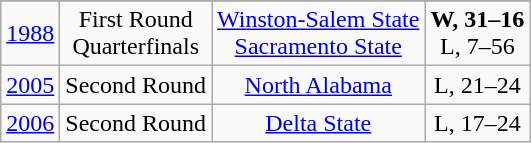<table class="wikitable">
<tr>
</tr>
<tr align="center">
<td><a href='#'>1988</a></td>
<td>First Round<br>Quarterfinals</td>
<td><a href='#'>Winston-Salem State</a><br><a href='#'>Sacramento State</a></td>
<td><strong>W, 31–16</strong><br>L, 7–56</td>
</tr>
<tr align="center">
<td><a href='#'>2005</a></td>
<td>Second Round</td>
<td><a href='#'>North Alabama</a></td>
<td>L, 21–24</td>
</tr>
<tr align="center">
<td><a href='#'>2006</a></td>
<td>Second Round</td>
<td><a href='#'>Delta State</a></td>
<td>L, 17–24</td>
</tr>
</table>
